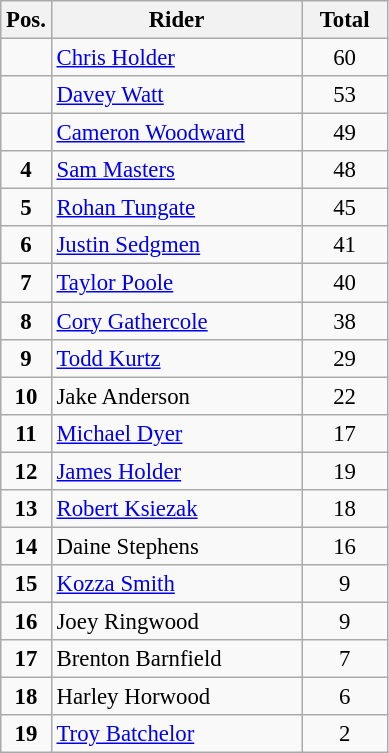<table class="wikitable" style="font-size: 95%">
<tr>
<th width=20px>Pos.</th>
<th width=160px>Rider</th>
<th width=50px>Total</th>
</tr>
<tr align="center" >
<td></td>
<td align="left"><a href='#'>Chris Holder</a></td>
<td>60</td>
</tr>
<tr align="center" >
<td></td>
<td align="left"><a href='#'>Davey Watt</a></td>
<td>53</td>
</tr>
<tr align="center" >
<td></td>
<td align="left"><a href='#'>Cameron Woodward</a></td>
<td>49</td>
</tr>
<tr align="center">
<td><strong>4</strong></td>
<td align="left"><a href='#'>Sam Masters</a></td>
<td>48</td>
</tr>
<tr align="center">
<td><strong>5</strong></td>
<td align="left"><a href='#'>Rohan Tungate</a></td>
<td>45</td>
</tr>
<tr align="center">
<td><strong>6</strong></td>
<td align="left"><a href='#'>Justin Sedgmen</a></td>
<td>41</td>
</tr>
<tr align="center">
<td><strong>7</strong></td>
<td align="left"><a href='#'>Taylor Poole</a></td>
<td>40</td>
</tr>
<tr align="center">
<td><strong>8</strong></td>
<td align="left"><a href='#'>Cory Gathercole</a></td>
<td>38</td>
</tr>
<tr align="center">
<td><strong>9</strong></td>
<td align="left"><a href='#'>Todd Kurtz</a></td>
<td>29</td>
</tr>
<tr align="center">
<td><strong>10</strong></td>
<td align="left">Jake Anderson</td>
<td>22</td>
</tr>
<tr align="center">
<td><strong>11</strong></td>
<td align="left"><a href='#'>Michael Dyer</a></td>
<td>17</td>
</tr>
<tr align="center">
<td><strong>12</strong></td>
<td align="left"><a href='#'>James Holder</a></td>
<td>19</td>
</tr>
<tr align="center">
<td><strong>13</strong></td>
<td align="left"><a href='#'>Robert Ksiezak</a></td>
<td>18</td>
</tr>
<tr align="center">
<td><strong>14</strong></td>
<td align="left">Daine Stephens</td>
<td>16</td>
</tr>
<tr align="center">
<td><strong>15</strong></td>
<td align="left"><a href='#'>Kozza Smith</a></td>
<td>9</td>
</tr>
<tr align="center">
<td><strong>16</strong></td>
<td align="left">Joey Ringwood</td>
<td>9</td>
</tr>
<tr align="center">
<td><strong>17</strong></td>
<td align="left">Brenton Barnfield</td>
<td>7</td>
</tr>
<tr align="center">
<td><strong>18</strong></td>
<td align="left">Harley Horwood</td>
<td>6</td>
</tr>
<tr align="center">
<td><strong>19</strong></td>
<td align="left"><a href='#'>Troy Batchelor</a></td>
<td>2</td>
</tr>
</table>
